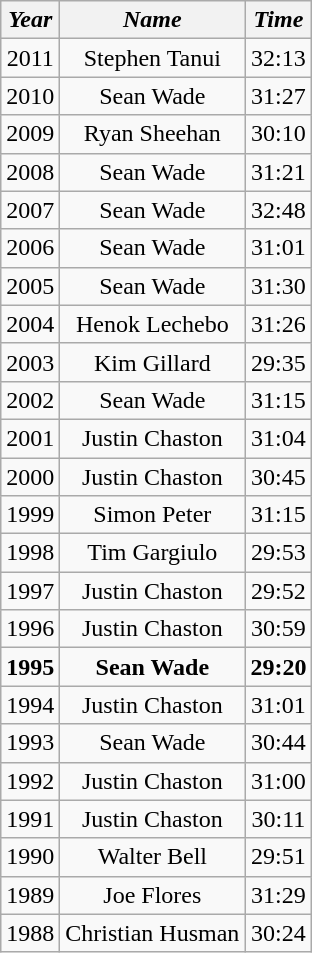<table class="wikitable" style="text-align:center" border="1">
<tr>
<th><em>Year</em></th>
<th><em>Name</em></th>
<th><em>Time</em></th>
</tr>
<tr>
<td>2011</td>
<td>Stephen Tanui</td>
<td>32:13</td>
</tr>
<tr>
<td>2010</td>
<td>Sean Wade</td>
<td>31:27</td>
</tr>
<tr>
<td>2009</td>
<td>Ryan Sheehan</td>
<td>30:10</td>
</tr>
<tr>
<td>2008</td>
<td>Sean Wade</td>
<td>31:21</td>
</tr>
<tr>
<td>2007</td>
<td>Sean Wade</td>
<td>32:48</td>
</tr>
<tr>
<td>2006</td>
<td>Sean Wade</td>
<td>31:01</td>
</tr>
<tr>
<td>2005</td>
<td>Sean Wade</td>
<td>31:30</td>
</tr>
<tr>
<td>2004</td>
<td>Henok Lechebo</td>
<td>31:26</td>
</tr>
<tr>
<td>2003</td>
<td>Kim Gillard</td>
<td>29:35</td>
</tr>
<tr>
<td>2002</td>
<td>Sean Wade</td>
<td>31:15</td>
</tr>
<tr>
<td>2001</td>
<td>Justin Chaston</td>
<td>31:04</td>
</tr>
<tr>
<td>2000</td>
<td>Justin Chaston</td>
<td>30:45</td>
</tr>
<tr>
<td>1999</td>
<td>Simon Peter</td>
<td>31:15</td>
</tr>
<tr>
<td>1998</td>
<td>Tim Gargiulo</td>
<td>29:53</td>
</tr>
<tr>
<td>1997</td>
<td>Justin Chaston</td>
<td>29:52</td>
</tr>
<tr>
<td>1996</td>
<td>Justin Chaston</td>
<td>30:59</td>
</tr>
<tr>
<td><strong>1995</strong></td>
<td><strong>Sean Wade</strong></td>
<td><strong>29:20</strong></td>
</tr>
<tr>
<td>1994</td>
<td>Justin Chaston</td>
<td>31:01</td>
</tr>
<tr>
<td>1993</td>
<td>Sean Wade</td>
<td>30:44</td>
</tr>
<tr>
<td>1992</td>
<td>Justin Chaston</td>
<td>31:00</td>
</tr>
<tr>
<td>1991</td>
<td>Justin Chaston</td>
<td>30:11</td>
</tr>
<tr>
<td>1990</td>
<td>Walter Bell</td>
<td>29:51</td>
</tr>
<tr>
<td>1989</td>
<td>Joe Flores</td>
<td>31:29</td>
</tr>
<tr>
<td>1988</td>
<td>Christian Husman</td>
<td>30:24</td>
</tr>
</table>
